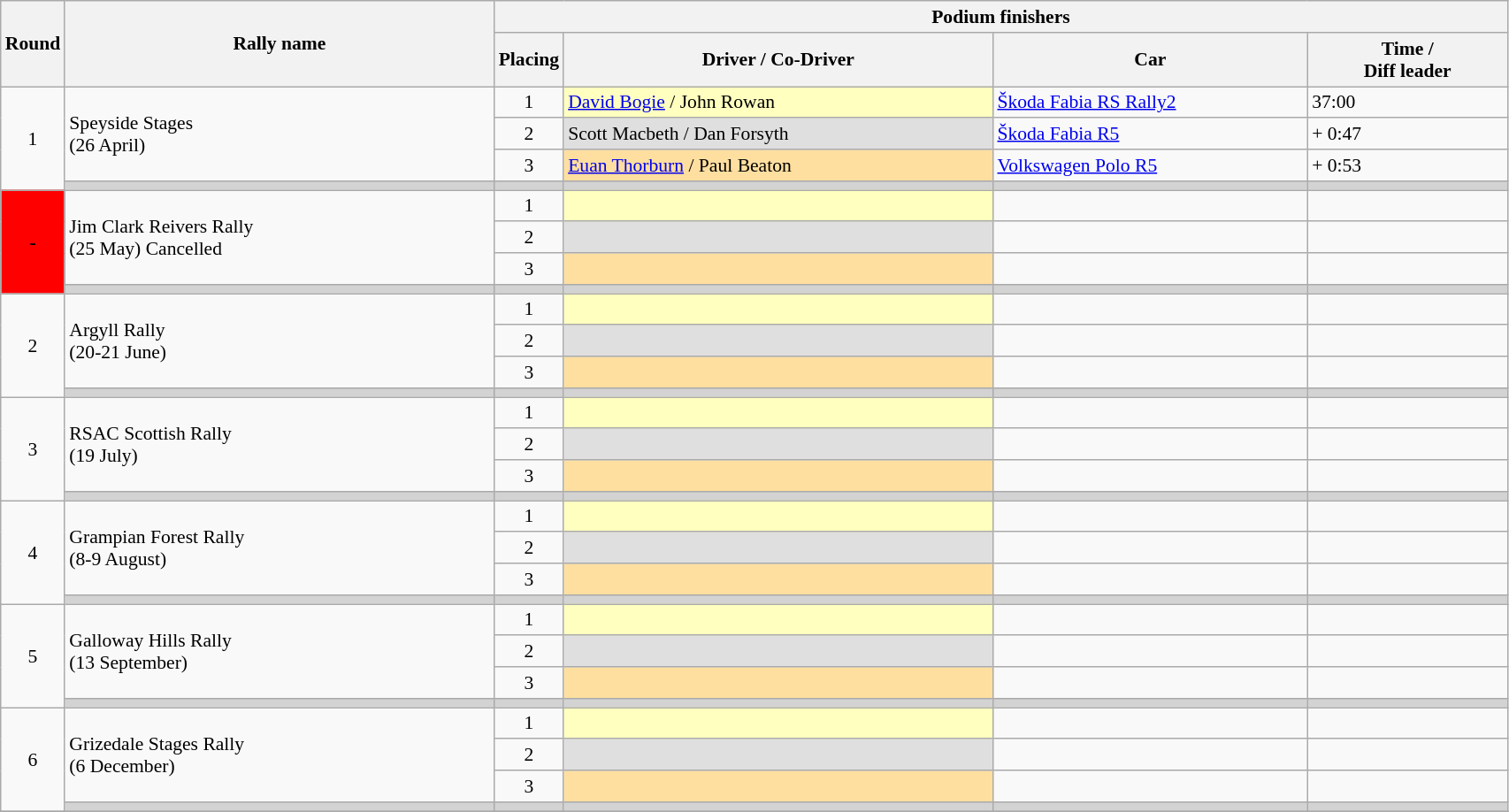<table class="wikitable" style="font-size:90%;">
<tr>
<th rowspan=2>Round</th>
<th style="width:22em" rowspan=2>Rally name</th>
<th colspan=4>Podium finishers</th>
</tr>
<tr>
<th>Placing</th>
<th style="width:22em">Driver / Co-Driver</th>
<th style="width:16em">Car</th>
<th style="width:10em">Time /<br>Diff leader<br></th>
</tr>
<tr>
<td rowspan=4 align=center>1</td>
<td rowspan=3>Speyside Stages <br>(26 April)</td>
<td align=center>1</td>
<td style="background:#ffffbf;"><a href='#'>David Bogie</a> / John Rowan</td>
<td><a href='#'>Škoda Fabia RS Rally2</a></td>
<td>37:00</td>
</tr>
<tr>
<td align=center>2</td>
<td style="background:#dfdfdf;">Scott Macbeth / Dan Forsyth</td>
<td><a href='#'>Škoda Fabia R5</a></td>
<td>+ 0:47</td>
</tr>
<tr>
<td align=center>3</td>
<td style="background:#ffdf9f;"><a href='#'>Euan Thorburn</a> / Paul Beaton</td>
<td><a href='#'>Volkswagen Polo R5</a></td>
<td>+ 0:53</td>
</tr>
<tr style="background:lightgrey;">
<td></td>
<td></td>
<td></td>
<td></td>
<td></td>
</tr>
<tr>
<th rowspan=4 style="background:#FF0000;" align=center>-</th>
<td rowspan=3>Jim Clark Reivers Rally <br>(25 May) <span>Cancelled</span></td>
<td align=center>1</td>
<td style="background:#ffffbf;"></td>
<td></td>
<td></td>
</tr>
<tr>
<td align=center>2</td>
<td style="background:#dfdfdf;"></td>
<td></td>
<td></td>
</tr>
<tr>
<td align=center>3</td>
<td style="background:#ffdf9f;"></td>
<td></td>
<td></td>
</tr>
<tr style="background:lightgrey;">
<td></td>
<td></td>
<td></td>
<td></td>
<td></td>
</tr>
<tr>
<td rowspan=4 align=center>2</td>
<td rowspan=3>Argyll Rally <br>(20-21 June)</td>
<td align=center>1</td>
<td style="background:#ffffbf;"></td>
<td></td>
<td></td>
</tr>
<tr>
<td align=center>2</td>
<td style="background:#dfdfdf;"></td>
<td></td>
<td></td>
</tr>
<tr>
<td align=center>3</td>
<td style="background:#ffdf9f;"></td>
<td></td>
<td></td>
</tr>
<tr style="background:lightgrey;">
<td></td>
<td></td>
<td></td>
<td></td>
<td></td>
</tr>
<tr>
<td rowspan=4 align=center>3</td>
<td rowspan=3>RSAC Scottish Rally <br>(19 July)</td>
<td align=center>1</td>
<td style="background:#ffffbf;"></td>
<td></td>
<td></td>
</tr>
<tr>
<td align=center>2</td>
<td style="background:#dfdfdf;"></td>
<td></td>
<td></td>
</tr>
<tr>
<td align=center>3</td>
<td style="background:#ffdf9f;"></td>
<td></td>
<td></td>
</tr>
<tr style="background:lightgrey;">
<td></td>
<td></td>
<td></td>
<td></td>
<td></td>
</tr>
<tr>
<td rowspan=4 align=center>4</td>
<td rowspan=3>Grampian Forest Rally <br>(8-9 August)</td>
<td align=center>1</td>
<td style="background:#ffffbf;"></td>
<td></td>
<td></td>
</tr>
<tr>
<td align=center>2</td>
<td style="background:#dfdfdf;"></td>
<td></td>
<td></td>
</tr>
<tr>
<td align=center>3</td>
<td style="background:#ffdf9f;"></td>
<td></td>
<td></td>
</tr>
<tr style="background:lightgrey;">
<td></td>
<td></td>
<td></td>
<td></td>
<td></td>
</tr>
<tr>
<td rowspan=4 align=center>5</td>
<td rowspan=3>Galloway Hills Rally <br>(13 September)</td>
<td align=center>1</td>
<td style="background:#ffffbf;"></td>
<td></td>
<td></td>
</tr>
<tr>
<td align=center>2</td>
<td style="background:#dfdfdf;"></td>
<td></td>
<td></td>
</tr>
<tr>
<td align=center>3</td>
<td style="background:#ffdf9f;"></td>
<td></td>
<td></td>
</tr>
<tr style="background:lightgrey;">
<td></td>
<td></td>
<td></td>
<td></td>
<td></td>
</tr>
<tr>
<td rowspan=4 align=center>6</td>
<td rowspan=3>Grizedale Stages Rally <br>(6 December)</td>
<td align=center>1</td>
<td style="background:#ffffbf;"></td>
<td></td>
<td></td>
</tr>
<tr>
<td align=center>2</td>
<td style="background:#dfdfdf;"></td>
<td></td>
<td></td>
</tr>
<tr>
<td align=center>3</td>
<td style="background:#ffdf9f;"></td>
<td></td>
<td></td>
</tr>
<tr style="background:lightgrey;">
<td></td>
<td></td>
<td></td>
<td></td>
<td></td>
</tr>
<tr>
</tr>
</table>
